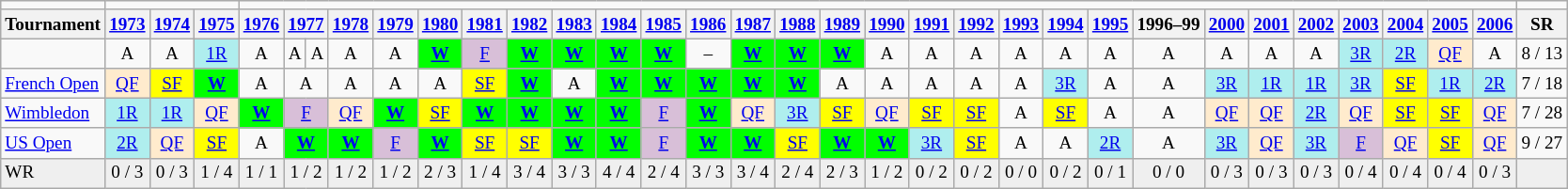<table class="wikitable" style="text-align:center;font-size:80%">
<tr>
<td></td>
<td colspan=3></td>
<td colspan=29></td>
<td colspan=2></td>
</tr>
<tr>
<th>Tournament</th>
<th><a href='#'>1973</a></th>
<th><a href='#'>1974</a></th>
<th><a href='#'>1975</a></th>
<th><a href='#'>1976</a></th>
<th colspan=2><a href='#'>1977</a></th>
<th><a href='#'>1978</a></th>
<th><a href='#'>1979</a></th>
<th><a href='#'>1980</a></th>
<th><a href='#'>1981</a></th>
<th><a href='#'>1982</a></th>
<th><a href='#'>1983</a></th>
<th><a href='#'>1984</a></th>
<th><a href='#'>1985</a></th>
<th><a href='#'>1986</a></th>
<th><a href='#'>1987</a></th>
<th><a href='#'>1988</a></th>
<th><a href='#'>1989</a></th>
<th><a href='#'>1990</a></th>
<th><a href='#'>1991</a></th>
<th><a href='#'>1992</a></th>
<th><a href='#'>1993</a></th>
<th><a href='#'>1994</a></th>
<th><a href='#'>1995</a></th>
<th>1996–99</th>
<th><a href='#'>2000</a></th>
<th><a href='#'>2001</a></th>
<th><a href='#'>2002</a></th>
<th><a href='#'>2003</a></th>
<th><a href='#'>2004</a></th>
<th><a href='#'>2005</a></th>
<th><a href='#'>2006</a></th>
<th>SR</th>
</tr>
<tr>
<td align=left></td>
<td>A</td>
<td>A</td>
<td bgcolor=afeeee><a href='#'>1R</a></td>
<td>A</td>
<td>A</td>
<td>A</td>
<td>A</td>
<td>A</td>
<td bgcolor=lime><a href='#'><strong>W</strong></a></td>
<td bgcolor=thistle><a href='#'>F</a></td>
<td bgcolor=lime><a href='#'><strong>W</strong></a></td>
<td bgcolor=lime><a href='#'><strong>W</strong></a></td>
<td bgcolor=lime><a href='#'><strong>W</strong></a></td>
<td bgcolor=lime><a href='#'><strong>W</strong></a></td>
<td>–</td>
<td bgcolor=lime><a href='#'><strong>W</strong></a></td>
<td bgcolor=lime><a href='#'><strong>W</strong></a></td>
<td bgcolor=lime><a href='#'><strong>W</strong></a></td>
<td>A</td>
<td>A</td>
<td>A</td>
<td>A</td>
<td>A</td>
<td>A</td>
<td>A</td>
<td>A</td>
<td>A</td>
<td>A</td>
<td bgcolor=afeeee><a href='#'>3R</a></td>
<td bgcolor=afeeee><a href='#'>2R</a></td>
<td bgcolor=ffebcd><a href='#'>QF</a></td>
<td>A</td>
<td>8 / 13</td>
</tr>
<tr>
<td align=left><a href='#'>French Open</a></td>
<td bgcolor=ffebcd><a href='#'>QF</a></td>
<td bgcolor=yellow><a href='#'>SF</a></td>
<td bgcolor=lime><a href='#'><strong>W</strong></a></td>
<td>A</td>
<td colspan=2>A</td>
<td>A</td>
<td>A</td>
<td>A</td>
<td bgcolor=yellow><a href='#'>SF</a></td>
<td bgcolor=lime><a href='#'><strong>W</strong></a></td>
<td>A</td>
<td bgcolor=lime><a href='#'><strong>W</strong></a></td>
<td bgcolor=lime><a href='#'><strong>W</strong></a></td>
<td bgcolor=lime><a href='#'><strong>W</strong></a></td>
<td bgcolor=lime><a href='#'><strong>W</strong></a></td>
<td bgcolor=lime><a href='#'><strong>W</strong></a></td>
<td>A</td>
<td>A</td>
<td>A</td>
<td>A</td>
<td>A</td>
<td bgcolor=afeeee><a href='#'>3R</a></td>
<td>A</td>
<td>A</td>
<td bgcolor=afeeee><a href='#'>3R</a></td>
<td bgcolor=afeeee><a href='#'>1R</a></td>
<td bgcolor=afeeee><a href='#'>1R</a></td>
<td bgcolor=afeeee><a href='#'>3R</a></td>
<td bgcolor=yellow><a href='#'>SF</a></td>
<td bgcolor=afeeee><a href='#'>1R</a></td>
<td bgcolor=afeeee><a href='#'>2R</a></td>
<td>7 / 18</td>
</tr>
<tr>
<td align=left><a href='#'>Wimbledon</a></td>
<td bgcolor=afeeee><a href='#'>1R</a></td>
<td bgcolor=afeeee><a href='#'>1R</a></td>
<td bgcolor=ffebcd><a href='#'>QF</a></td>
<td bgcolor=lime><a href='#'><strong>W</strong></a></td>
<td bgcolor=thistle colspan=2><a href='#'>F</a></td>
<td bgcolor=ffebcd><a href='#'>QF</a></td>
<td bgcolor=lime><a href='#'><strong>W</strong></a></td>
<td bgcolor=yellow><a href='#'>SF</a></td>
<td bgcolor=lime><a href='#'><strong>W</strong></a></td>
<td bgcolor=lime><a href='#'><strong>W</strong></a></td>
<td bgcolor=lime><a href='#'><strong>W</strong></a></td>
<td bgcolor=lime><a href='#'><strong>W</strong></a></td>
<td bgcolor=thistle><a href='#'>F</a></td>
<td bgcolor=lime><a href='#'><strong>W</strong></a></td>
<td bgcolor=ffebcd><a href='#'>QF</a></td>
<td bgcolor=afeeee><a href='#'>3R</a></td>
<td bgcolor=yellow><a href='#'>SF</a></td>
<td bgcolor=ffebcd><a href='#'>QF</a></td>
<td bgcolor=yellow><a href='#'>SF</a></td>
<td bgcolor=yellow><a href='#'>SF</a></td>
<td>A</td>
<td bgcolor=yellow><a href='#'>SF</a></td>
<td>A</td>
<td>A</td>
<td bgcolor=ffebcd><a href='#'>QF</a></td>
<td bgcolor=ffebcd><a href='#'>QF</a></td>
<td bgcolor=afeeee><a href='#'>2R</a></td>
<td bgcolor=ffebcd><a href='#'>QF</a></td>
<td bgcolor=yellow><a href='#'>SF</a></td>
<td bgcolor=yellow><a href='#'>SF</a></td>
<td bgcolor=ffebcd><a href='#'>QF</a></td>
<td>7 / 28</td>
</tr>
<tr>
<td align=left><a href='#'>US Open</a></td>
<td bgcolor=afeeee><a href='#'>2R</a></td>
<td bgcolor=ffebcd><a href='#'>QF</a></td>
<td bgcolor=yellow><a href='#'>SF</a></td>
<td>A</td>
<td bgcolor=lime colspan=2><a href='#'><strong>W</strong></a></td>
<td bgcolor=lime><a href='#'><strong>W</strong></a></td>
<td bgcolor=thistle><a href='#'>F</a></td>
<td bgcolor=lime><a href='#'><strong>W</strong></a></td>
<td bgcolor=yellow><a href='#'>SF</a></td>
<td bgcolor=yellow><a href='#'>SF</a></td>
<td bgcolor=lime><a href='#'><strong>W</strong></a></td>
<td bgcolor=lime><a href='#'><strong>W</strong></a></td>
<td bgcolor=thistle><a href='#'>F</a></td>
<td bgcolor=lime><a href='#'><strong>W</strong></a></td>
<td bgcolor=lime><a href='#'><strong>W</strong></a></td>
<td bgcolor=yellow><a href='#'>SF</a></td>
<td bgcolor=lime><a href='#'><strong>W</strong></a></td>
<td bgcolor=lime><a href='#'><strong>W</strong></a></td>
<td bgcolor=afeeee><a href='#'>3R</a></td>
<td bgcolor=yellow><a href='#'>SF</a></td>
<td>A</td>
<td>A</td>
<td bgcolor=afeeee><a href='#'>2R</a></td>
<td>A</td>
<td bgcolor=afeeee><a href='#'>3R</a></td>
<td bgcolor=ffebcd><a href='#'>QF</a></td>
<td bgcolor=afeeee><a href='#'>3R</a></td>
<td bgcolor=thistle><a href='#'>F</a></td>
<td bgcolor=ffebcd><a href='#'>QF</a></td>
<td bgcolor=yellow><a href='#'>SF</a></td>
<td bgcolor=ffebcd><a href='#'>QF</a></td>
<td>9 / 27</td>
</tr>
<tr style=background:#efefef;">
<td style=text-align:left>WR</td>
<td>0 / 3</td>
<td>0 / 3</td>
<td>1 / 4</td>
<td>1 / 1</td>
<td colspan=2>1 / 2</td>
<td>1 / 2</td>
<td>1 / 2</td>
<td>2 / 3</td>
<td>1 / 4</td>
<td>3 / 4</td>
<td>3 / 3</td>
<td>4 / 4</td>
<td>2 / 4</td>
<td>3 / 3</td>
<td>3 / 4</td>
<td>2 / 4</td>
<td>2 / 3</td>
<td>1 / 2</td>
<td>0 / 2</td>
<td>0 / 2</td>
<td>0 / 0</td>
<td>0 / 2</td>
<td>0 / 1</td>
<td>0 / 0</td>
<td>0 / 3</td>
<td>0 / 3</td>
<td>0 / 3</td>
<td>0 / 4</td>
<td>0 / 4</td>
<td>0 / 4</td>
<td>0 / 3</td>
<td></td>
</tr>
</table>
